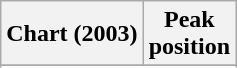<table class="wikitable sortable">
<tr>
<th align="left">Chart (2003)</th>
<th align="center">Peak<br>position</th>
</tr>
<tr>
</tr>
<tr>
</tr>
</table>
